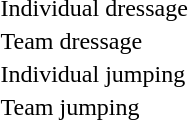<table>
<tr>
<td>Individual dressage</td>
<td></td>
<td></td>
<td></td>
</tr>
<tr>
<td>Team dressage</td>
<td></td>
<td></td>
<td></td>
</tr>
<tr>
<td>Individual jumping</td>
<td></td>
<td></td>
<td></td>
</tr>
<tr>
<td>Team jumping</td>
<td></td>
<td></td>
<td></td>
</tr>
</table>
